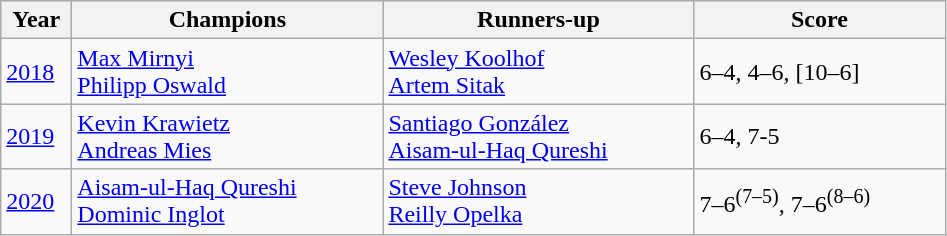<table class="wikitable">
<tr>
<th style="width:40px">Year</th>
<th style="width:200px">Champions</th>
<th style="width:200px">Runners-up</th>
<th style="width:160px" class="unsortable">Score</th>
</tr>
<tr>
<td><a href='#'>2018</a></td>
<td> <a href='#'>Max Mirnyi</a> <br>  <a href='#'>Philipp Oswald</a></td>
<td> <a href='#'>Wesley Koolhof</a> <br> <a href='#'>Artem Sitak</a></td>
<td>6–4, 4–6, [10–6]</td>
</tr>
<tr>
<td><a href='#'>2019</a></td>
<td> <a href='#'>Kevin Krawietz</a> <br>  <a href='#'>Andreas Mies</a></td>
<td> <a href='#'>Santiago González</a> <br> <a href='#'>Aisam-ul-Haq Qureshi</a></td>
<td>6–4, 7-5</td>
</tr>
<tr>
<td><a href='#'>2020</a></td>
<td> <a href='#'>Aisam-ul-Haq Qureshi</a> <br>  <a href='#'>Dominic Inglot</a></td>
<td> <a href='#'>Steve Johnson</a> <br> <a href='#'>Reilly Opelka</a></td>
<td>7–6<sup>(7–5)</sup>, 7–6<sup>(8–6)</sup></td>
</tr>
</table>
